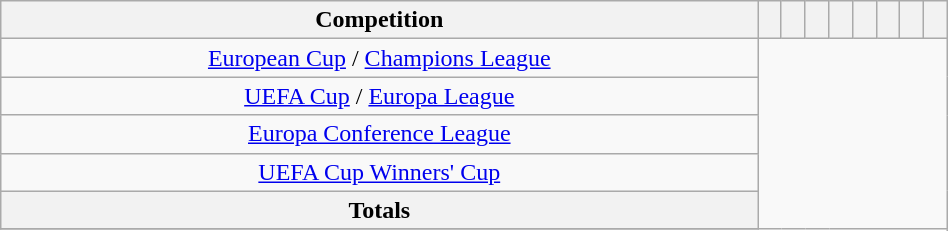<table class="wikitable unsortable" style="text-align:center" width="50%">
<tr>
<th>Competition</th>
<th></th>
<th></th>
<th></th>
<th></th>
<th></th>
<th></th>
<th></th>
<th></th>
</tr>
<tr>
<td><a href='#'>European Cup</a> / <a href='#'>Champions League</a><br></td>
</tr>
<tr>
<td><a href='#'>UEFA Cup</a> / <a href='#'>Europa League</a><br></td>
</tr>
<tr>
<td><a href='#'>Europa Conference League</a><br></td>
</tr>
<tr>
<td><a href='#'>UEFA Cup Winners' Cup</a><br></td>
</tr>
<tr>
<th>Totals<br></th>
</tr>
<tr>
</tr>
</table>
